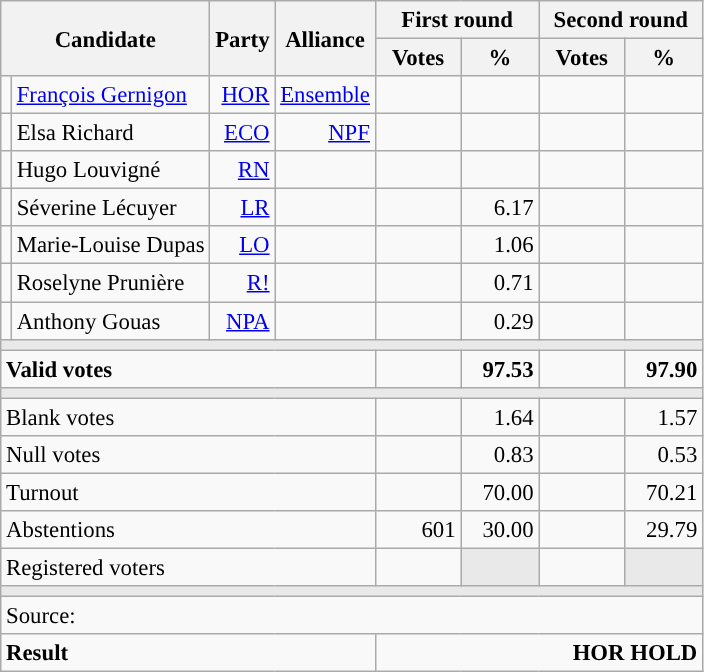<table class="wikitable" style="text-align:right;font-size:95%;">
<tr>
<th colspan="2" rowspan="2">Candidate</th>
<th colspan="1" rowspan="2">Party</th>
<th colspan="1" rowspan="2">Alliance</th>
<th colspan="2">First round</th>
<th colspan="2">Second round</th>
</tr>
<tr>
<th style="width:50px;">Votes</th>
<th style="width:45px;">%</th>
<th style="width:50px;">Votes</th>
<th style="width:45px;">%</th>
</tr>
<tr>
<td style="color:inherit;background:"></td>
<td style="text-align:left;"><a href='#'>François Gernigon</a></td>
<td><a href='#'>HOR</a></td>
<td><a href='#'>Ensemble</a></td>
<td></td>
<td></td>
<td><strong></strong></td>
<td><strong></strong></td>
</tr>
<tr>
<td style="color:inherit;background:"></td>
<td style="text-align:left;">Elsa Richard</td>
<td><a href='#'>ECO</a></td>
<td><a href='#'>NPF</a></td>
<td></td>
<td></td>
<td></td>
<td></td>
</tr>
<tr>
<td style="color:inherit;background:"></td>
<td style="text-align:left;">Hugo Louvigné</td>
<td><a href='#'>RN</a></td>
<td></td>
<td></td>
<td></td>
<td></td>
<td></td>
</tr>
<tr>
<td style="color:inherit;background:"></td>
<td style="text-align:left;">Séverine Lécuyer</td>
<td><a href='#'>LR</a></td>
<td></td>
<td></td>
<td>6.17</td>
<td></td>
<td></td>
</tr>
<tr>
<td style="color:inherit;background:"></td>
<td style="text-align:left;">Marie-Louise Dupas</td>
<td><a href='#'>LO</a></td>
<td></td>
<td></td>
<td>1.06</td>
<td></td>
<td></td>
</tr>
<tr>
<td style="color:inherit;background:"></td>
<td style="text-align:left;">Roselyne Prunière</td>
<td><a href='#'>R!</a></td>
<td></td>
<td></td>
<td>0.71</td>
<td></td>
<td></td>
</tr>
<tr>
<td style="color:inherit;background:"></td>
<td style="text-align:left;">Anthony Gouas</td>
<td><a href='#'>NPA</a></td>
<td></td>
<td></td>
<td>0.29</td>
<td></td>
<td></td>
</tr>
<tr>
<td colspan="8" style="background:#E9E9E9;"></td>
</tr>
<tr style="font-weight:bold;">
<td colspan="4" style="text-align:left;">Valid votes</td>
<td></td>
<td>97.53</td>
<td></td>
<td>97.90</td>
</tr>
<tr>
<td colspan="8" style="background:#E9E9E9;"></td>
</tr>
<tr>
<td colspan="4" style="text-align:left;">Blank votes</td>
<td></td>
<td>1.64</td>
<td></td>
<td>1.57</td>
</tr>
<tr>
<td colspan="4" style="text-align:left;">Null votes</td>
<td></td>
<td>0.83</td>
<td></td>
<td>0.53</td>
</tr>
<tr>
<td colspan="4" style="text-align:left;">Turnout</td>
<td></td>
<td>70.00</td>
<td></td>
<td>70.21</td>
</tr>
<tr>
<td colspan="4" style="text-align:left;">Abstentions</td>
<td>601</td>
<td>30.00</td>
<td></td>
<td>29.79</td>
</tr>
<tr>
<td colspan="4" style="text-align:left;">Registered voters</td>
<td></td>
<td style="background:#E9E9E9;"></td>
<td></td>
<td style="background:#E9E9E9;"></td>
</tr>
<tr>
<td colspan="8" style="background:#E9E9E9;"></td>
</tr>
<tr>
<td colspan="8" style="text-align:left;">Source: </td>
</tr>
<tr style="font-weight:bold">
<td colspan="4" style="text-align:left;">Result</td>
<td colspan="4" style="background-color:">HOR HOLD</td>
</tr>
</table>
